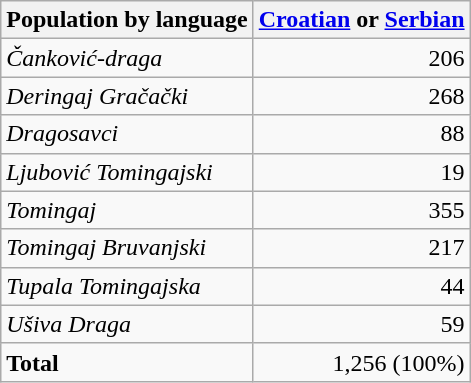<table class="wikitable sortable">
<tr>
<th>Population by language</th>
<th><a href='#'>Croatian</a> or <a href='#'>Serbian</a></th>
</tr>
<tr>
<td><em>Čanković-draga</em></td>
<td align="right">206</td>
</tr>
<tr>
<td><em>Deringaj Gračački</em></td>
<td align="right">268</td>
</tr>
<tr>
<td><em>Dragosavci</em></td>
<td align="right">88</td>
</tr>
<tr>
<td><em>Ljubović Tomingajski</em></td>
<td align="right">19</td>
</tr>
<tr>
<td><em>Tomingaj</em></td>
<td align="right">355</td>
</tr>
<tr>
<td><em>Tomingaj Bruvanjski</em></td>
<td align="right">217</td>
</tr>
<tr>
<td><em>Tupala Tomingajska</em></td>
<td align="right">44</td>
</tr>
<tr>
<td><em>Ušiva Draga</em></td>
<td align="right">59</td>
</tr>
<tr>
<td><strong>Total</strong></td>
<td align="right">1,256 (100%)</td>
</tr>
</table>
